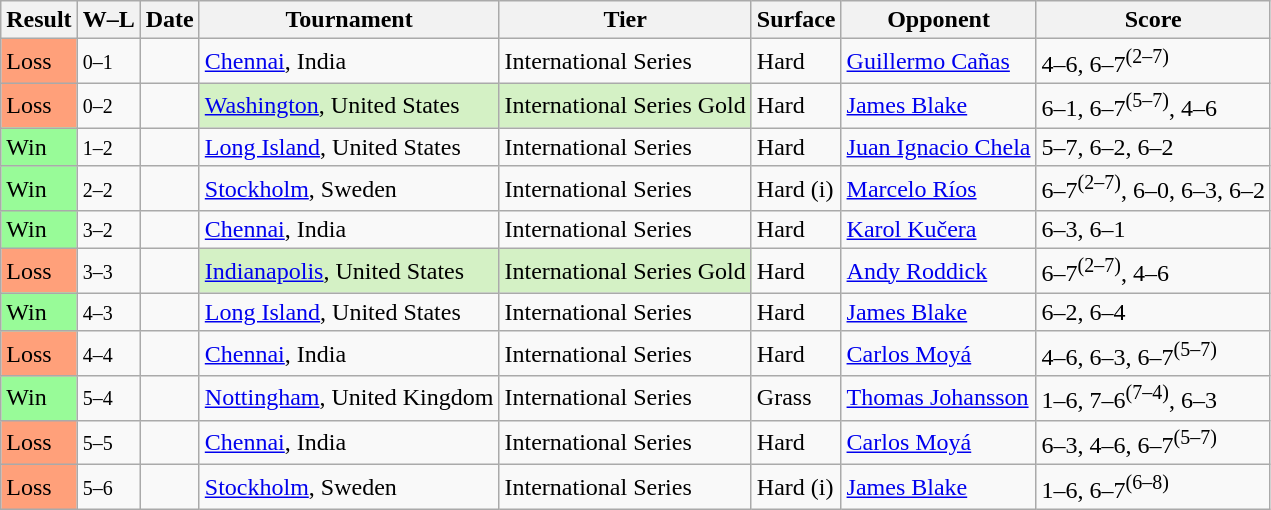<table class="sortable wikitable">
<tr>
<th>Result</th>
<th class="unsortable">W–L</th>
<th>Date</th>
<th>Tournament</th>
<th>Tier</th>
<th>Surface</th>
<th>Opponent</th>
<th class="unsortable">Score</th>
</tr>
<tr>
<td style="background:#ffa07a;">Loss</td>
<td><small>0–1</small></td>
<td><a href='#'></a></td>
<td><a href='#'>Chennai</a>, India</td>
<td>International Series</td>
<td>Hard</td>
<td> <a href='#'>Guillermo Cañas</a></td>
<td>4–6, 6–7<sup>(2–7)</sup></td>
</tr>
<tr>
<td style="background:#ffa07a;">Loss</td>
<td><small>0–2</small></td>
<td><a href='#'></a></td>
<td style="background:#d4f1c5;"><a href='#'>Washington</a>, United States</td>
<td style="background:#d4f1c5;">International Series Gold</td>
<td>Hard</td>
<td> <a href='#'>James Blake</a></td>
<td>6–1, 6–7<sup>(5–7)</sup>, 4–6</td>
</tr>
<tr>
<td style="background:#98fb98;">Win</td>
<td><small>1–2</small></td>
<td><a href='#'></a></td>
<td><a href='#'>Long Island</a>, United States</td>
<td>International Series</td>
<td>Hard</td>
<td> <a href='#'>Juan Ignacio Chela</a></td>
<td>5–7, 6–2, 6–2</td>
</tr>
<tr>
<td style="background:#98fb98;">Win</td>
<td><small>2–2</small></td>
<td><a href='#'></a></td>
<td><a href='#'>Stockholm</a>, Sweden</td>
<td>International Series</td>
<td>Hard (i)</td>
<td> <a href='#'>Marcelo Ríos</a></td>
<td>6–7<sup>(2–7)</sup>, 6–0, 6–3, 6–2</td>
</tr>
<tr>
<td style="background:#98fb98;">Win</td>
<td><small>3–2</small></td>
<td><a href='#'></a></td>
<td><a href='#'>Chennai</a>, India</td>
<td>International Series</td>
<td>Hard</td>
<td> <a href='#'>Karol Kučera</a></td>
<td>6–3, 6–1</td>
</tr>
<tr>
<td style="background:#ffa07a;">Loss</td>
<td><small>3–3</small></td>
<td><a href='#'></a></td>
<td style="background:#d4f1c5;"><a href='#'>Indianapolis</a>, United States</td>
<td style="background:#d4f1c5;">International Series Gold</td>
<td>Hard</td>
<td> <a href='#'>Andy Roddick</a></td>
<td>6–7<sup>(2–7)</sup>, 4–6</td>
</tr>
<tr>
<td style="background:#98fb98;">Win</td>
<td><small>4–3</small></td>
<td><a href='#'></a></td>
<td><a href='#'>Long Island</a>, United States</td>
<td>International Series</td>
<td>Hard</td>
<td> <a href='#'>James Blake</a></td>
<td>6–2, 6–4</td>
</tr>
<tr>
<td style="background:#ffa07a;">Loss</td>
<td><small>4–4</small></td>
<td><a href='#'></a></td>
<td><a href='#'>Chennai</a>, India</td>
<td>International Series</td>
<td>Hard</td>
<td> <a href='#'>Carlos Moyá</a></td>
<td>4–6, 6–3, 6–7<sup>(5–7)</sup></td>
</tr>
<tr>
<td style="background:#98fb98;">Win</td>
<td><small>5–4</small></td>
<td><a href='#'></a></td>
<td><a href='#'>Nottingham</a>, United Kingdom</td>
<td>International Series</td>
<td>Grass</td>
<td> <a href='#'>Thomas Johansson</a></td>
<td>1–6, 7–6<sup>(7–4)</sup>, 6–3</td>
</tr>
<tr>
<td style="background:#ffa07a;">Loss</td>
<td><small>5–5</small></td>
<td><a href='#'></a></td>
<td><a href='#'>Chennai</a>, India</td>
<td>International Series</td>
<td>Hard</td>
<td> <a href='#'>Carlos Moyá</a></td>
<td>6–3, 4–6, 6–7<sup>(5–7)</sup></td>
</tr>
<tr>
<td style="background:#ffa07a;">Loss</td>
<td><small>5–6</small></td>
<td><a href='#'></a></td>
<td><a href='#'>Stockholm</a>, Sweden</td>
<td>International Series</td>
<td>Hard (i)</td>
<td> <a href='#'>James Blake</a></td>
<td>1–6, 6–7<sup>(6–8)</sup></td>
</tr>
</table>
